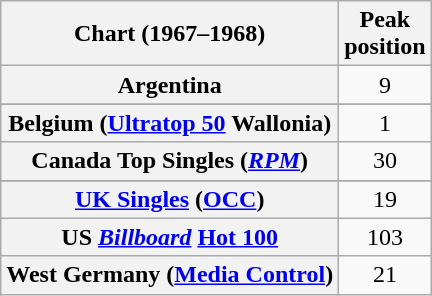<table class="wikitable sortable plainrowheaders">
<tr>
<th>Chart (1967–1968)</th>
<th>Peak<br>position</th>
</tr>
<tr>
<th scope="row">Argentina</th>
<td align="center">9</td>
</tr>
<tr>
</tr>
<tr>
<th scope="row">Belgium (<a href='#'>Ultratop 50</a> Wallonia)</th>
<td align="center">1</td>
</tr>
<tr>
<th scope="row">Canada Top Singles (<em><a href='#'>RPM</a></em>)</th>
<td align="center">30</td>
</tr>
<tr>
</tr>
<tr>
</tr>
<tr>
<th scope="row"><a href='#'>UK Singles</a> (<a href='#'>OCC</a>)</th>
<td align="center">19</td>
</tr>
<tr>
<th scope="row">US <em><a href='#'>Billboard</a></em> <a href='#'>Hot 100</a></th>
<td align="center">103</td>
</tr>
<tr>
<th scope="row">West Germany (<a href='#'>Media Control</a>)</th>
<td align="center">21</td>
</tr>
</table>
